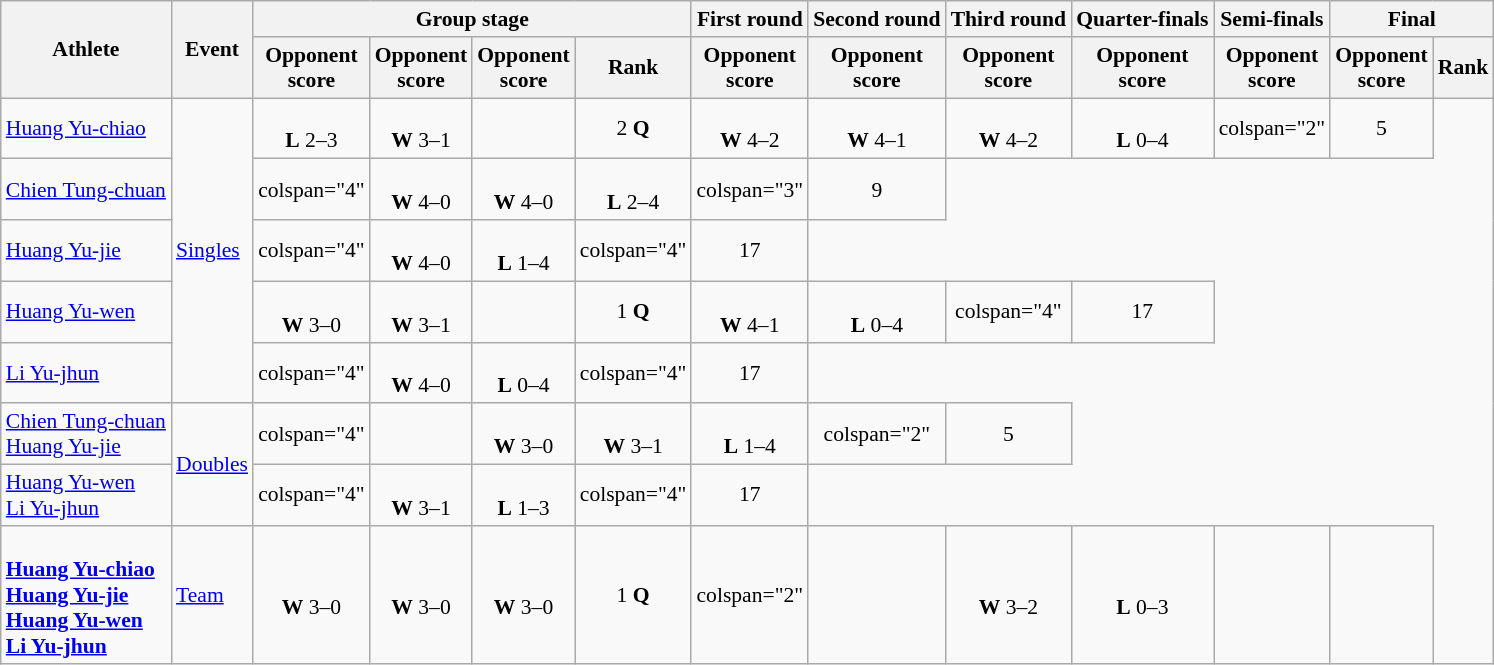<table class="wikitable" style="font-size:90%; text-align:center">
<tr>
<th rowspan="2">Athlete</th>
<th rowspan="2">Event</th>
<th colspan="4">Group stage</th>
<th>First round</th>
<th>Second round</th>
<th>Third round</th>
<th>Quarter-finals</th>
<th>Semi-finals</th>
<th colspan="2">Final</th>
</tr>
<tr>
<th>Opponent<br>score</th>
<th>Opponent<br>score</th>
<th>Opponent<br>score</th>
<th>Rank</th>
<th>Opponent<br>score</th>
<th>Opponent<br>score</th>
<th>Opponent<br>score</th>
<th>Opponent<br>score</th>
<th>Opponent<br>score</th>
<th>Opponent<br>score</th>
<th>Rank</th>
</tr>
<tr>
<td align="left"><a href='#'>Huang Yu-chiao</a></td>
<td align="left" rowspan="5"><a href='#'>Singles</a></td>
<td><br><strong>L</strong> 2–3</td>
<td><br><strong>W</strong> 3–1</td>
<td></td>
<td>2 <strong>Q</strong></td>
<td><br><strong>W</strong> 4–2</td>
<td><br><strong>W</strong> 4–1</td>
<td><br><strong>W</strong> 4–2</td>
<td><br><strong>L</strong> 0–4</td>
<td>colspan="2" </td>
<td>5</td>
</tr>
<tr>
<td align="left"><a href='#'>Chien Tung-chuan</a></td>
<td>colspan="4" </td>
<td><br><strong>W</strong> 4–0</td>
<td><br><strong>W</strong> 4–0</td>
<td><br><strong>L</strong> 2–4</td>
<td>colspan="3" </td>
<td>9</td>
</tr>
<tr>
<td align="left"><a href='#'>Huang Yu-jie</a></td>
<td>colspan="4" </td>
<td><br><strong>W</strong> 4–0</td>
<td><br><strong>L</strong> 1–4</td>
<td>colspan="4" </td>
<td>17</td>
</tr>
<tr>
<td align="left"><a href='#'>Huang Yu-wen</a></td>
<td><br><strong>W</strong> 3–0</td>
<td><br><strong>W</strong> 3–1</td>
<td></td>
<td>1 <strong>Q</strong></td>
<td><br><strong>W</strong> 4–1</td>
<td><br><strong>L</strong> 0–4</td>
<td>colspan="4" </td>
<td>17</td>
</tr>
<tr>
<td align="left"><a href='#'>Li Yu-jhun</a></td>
<td>colspan="4" </td>
<td><br><strong>W</strong> 4–0</td>
<td><br><strong>L</strong> 0–4</td>
<td>colspan="4" </td>
<td>17</td>
</tr>
<tr>
<td align="left"><a href='#'>Chien Tung-chuan</a><br><a href='#'>Huang Yu-jie</a></td>
<td align="left" rowspan="2"><a href='#'>Doubles</a></td>
<td>colspan="4" </td>
<td></td>
<td><br><strong>W</strong> 3–0</td>
<td><br><strong>W</strong> 3–1</td>
<td><br><strong>L</strong> 1–4</td>
<td>colspan="2" </td>
<td>5</td>
</tr>
<tr>
<td align="left"><a href='#'>Huang Yu-wen</a><br><a href='#'>Li Yu-jhun</a></td>
<td>colspan="4" </td>
<td><br><strong>W</strong> 3–1</td>
<td><br><strong>L</strong> 1–3</td>
<td>colspan="4" </td>
<td>17</td>
</tr>
<tr>
<td align="left"><strong><br><a href='#'>Huang Yu-chiao</a><br><a href='#'>Huang Yu-jie</a><br><a href='#'>Huang Yu-wen</a><br><a href='#'>Li Yu-jhun</a></strong></td>
<td align="left"><a href='#'>Team</a></td>
<td><br><strong>W</strong> 3–0</td>
<td><br><strong>W</strong> 3–0</td>
<td><br><strong>W</strong> 3–0</td>
<td>1 <strong>Q</strong></td>
<td>colspan="2" </td>
<td></td>
<td><br><strong>W</strong> 3–2</td>
<td><br><strong>L</strong> 0–3</td>
<td></td>
<td></td>
</tr>
</table>
